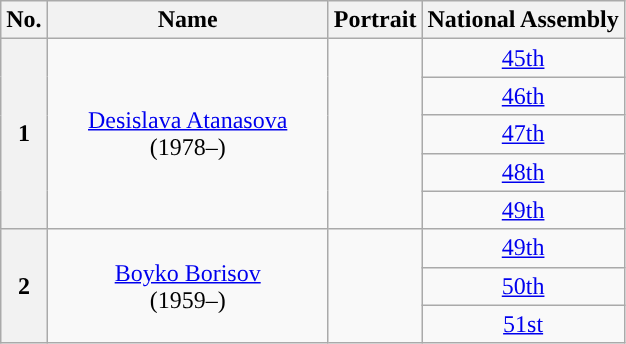<table class="wikitable" style="text-align:center">
<tr>
<th>No.</th>
<th width=180>Name<br></th>
<th>Portrait</th>
<th colspan=2>National Assembly</th>
</tr>
<tr>
<th rowspan="5" style="background:">1</th>
<td rowspan="5"><a href='#'>Desislava Atanasova</a><br>(1978–)</td>
<td rowspan="5"></td>
<td><a href='#'>45th</a></td>
</tr>
<tr>
<td><a href='#'>46th</a></td>
</tr>
<tr>
<td><a href='#'>47th</a></td>
</tr>
<tr>
<td><a href='#'>48th</a></td>
</tr>
<tr>
<td><a href='#'>49th</a></td>
</tr>
<tr>
<th rowspan="3" style="background:">2</th>
<td rowspan="3"><a href='#'>Boyko Borisov</a><br>(1959–)</td>
<td rowspan="3"><br></td>
<td><a href='#'>49th</a></td>
</tr>
<tr>
<td><a href='#'>50th</a></td>
</tr>
<tr>
<td><a href='#'>51st</a></td>
</tr>
</table>
